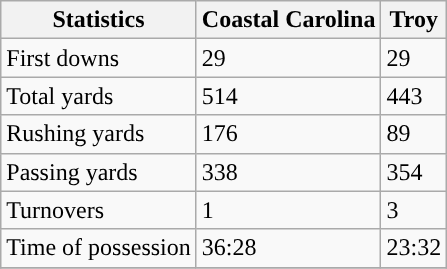<table class="wikitable">
<tr>
<th>Statistics</th>
<th>Coastal Carolina</th>
<th>Troy</th>
</tr>
<tr>
<td>First downs</td>
<td>29</td>
<td>29</td>
</tr>
<tr>
<td>Total yards</td>
<td>514</td>
<td>443</td>
</tr>
<tr>
<td>Rushing yards</td>
<td>176</td>
<td>89</td>
</tr>
<tr>
<td>Passing yards</td>
<td>338</td>
<td>354</td>
</tr>
<tr>
<td>Turnovers</td>
<td>1</td>
<td>3</td>
</tr>
<tr>
<td>Time of possession</td>
<td>36:28</td>
<td>23:32</td>
</tr>
<tr>
</tr>
</table>
